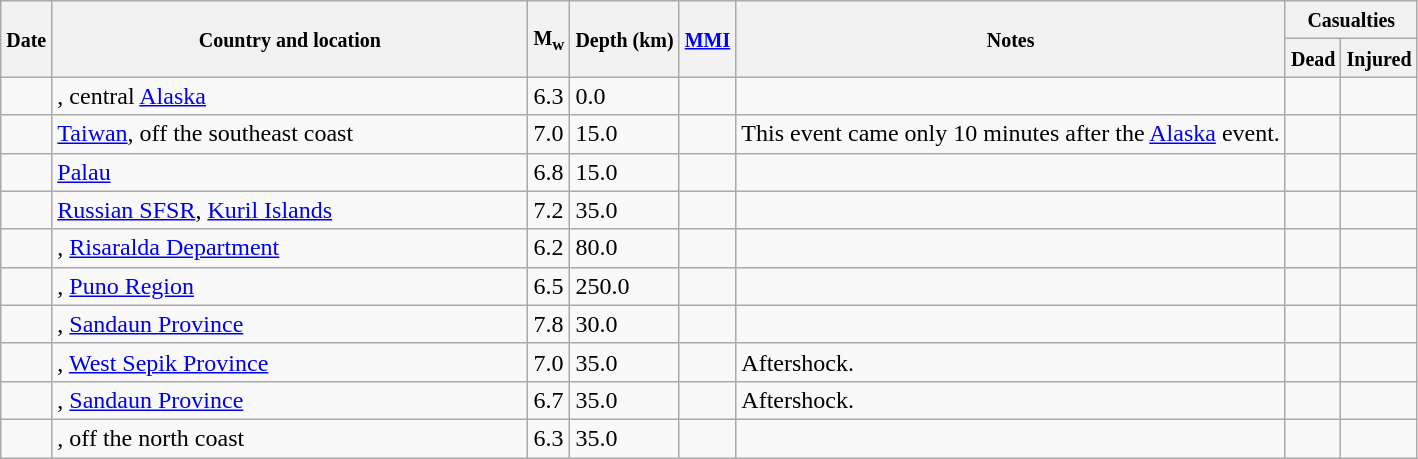<table class="wikitable sortable sort-under" style="border:1px black; margin-left:1em;">
<tr>
<th rowspan="2"><small>Date</small></th>
<th rowspan="2" style="width: 310px"><small>Country and location</small></th>
<th rowspan="2"><small>M<sub>w</sub></small></th>
<th rowspan="2"><small>Depth (km)</small></th>
<th rowspan="2"><small><a href='#'>MMI</a></small></th>
<th rowspan="2" class="unsortable"><small>Notes</small></th>
<th colspan="2"><small>Casualties</small></th>
</tr>
<tr>
<th><small>Dead</small></th>
<th><small>Injured</small></th>
</tr>
<tr>
<td></td>
<td>, central <a href='#'>Alaska</a></td>
<td>6.3</td>
<td>0.0</td>
<td></td>
<td></td>
<td></td>
<td></td>
</tr>
<tr>
<td></td>
<td> <a href='#'>Taiwan</a>, off the southeast coast</td>
<td>7.0</td>
<td>15.0</td>
<td></td>
<td>This event came only 10 minutes after the <a href='#'>Alaska</a> event.</td>
<td></td>
<td></td>
</tr>
<tr>
<td></td>
<td> <a href='#'>Palau</a></td>
<td>6.8</td>
<td>15.0</td>
<td></td>
<td></td>
<td></td>
<td></td>
</tr>
<tr>
<td></td>
<td> <a href='#'>Russian SFSR</a>, <a href='#'>Kuril Islands</a></td>
<td>7.2</td>
<td>35.0</td>
<td></td>
<td></td>
<td></td>
<td></td>
</tr>
<tr>
<td></td>
<td>, <a href='#'>Risaralda Department</a></td>
<td>6.2</td>
<td>80.0</td>
<td></td>
<td></td>
<td></td>
<td></td>
</tr>
<tr>
<td></td>
<td>, <a href='#'>Puno Region</a></td>
<td>6.5</td>
<td>250.0</td>
<td></td>
<td></td>
<td></td>
<td></td>
</tr>
<tr>
<td></td>
<td>, <a href='#'>Sandaun Province</a></td>
<td>7.8</td>
<td>30.0</td>
<td></td>
<td></td>
<td></td>
<td></td>
</tr>
<tr>
<td></td>
<td>, <a href='#'>West Sepik Province</a></td>
<td>7.0</td>
<td>35.0</td>
<td></td>
<td>Aftershock.</td>
<td></td>
<td></td>
</tr>
<tr>
<td></td>
<td>, <a href='#'>Sandaun Province</a></td>
<td>6.7</td>
<td>35.0</td>
<td></td>
<td>Aftershock.</td>
<td></td>
<td></td>
</tr>
<tr>
<td></td>
<td>, off the north coast</td>
<td>6.3</td>
<td>35.0</td>
<td></td>
<td></td>
<td></td>
<td></td>
</tr>
</table>
